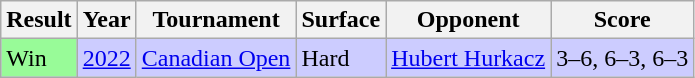<table class="wikitable">
<tr>
<th>Result</th>
<th>Year</th>
<th>Tournament</th>
<th>Surface</th>
<th>Opponent</th>
<th>Score</th>
</tr>
<tr style="background:#ccccff;">
<td bgcolor=98FB98>Win</td>
<td><a href='#'>2022</a></td>
<td><a href='#'>Canadian Open</a></td>
<td>Hard</td>
<td> <a href='#'>Hubert Hurkacz</a></td>
<td>3–6, 6–3, 6–3</td>
</tr>
</table>
